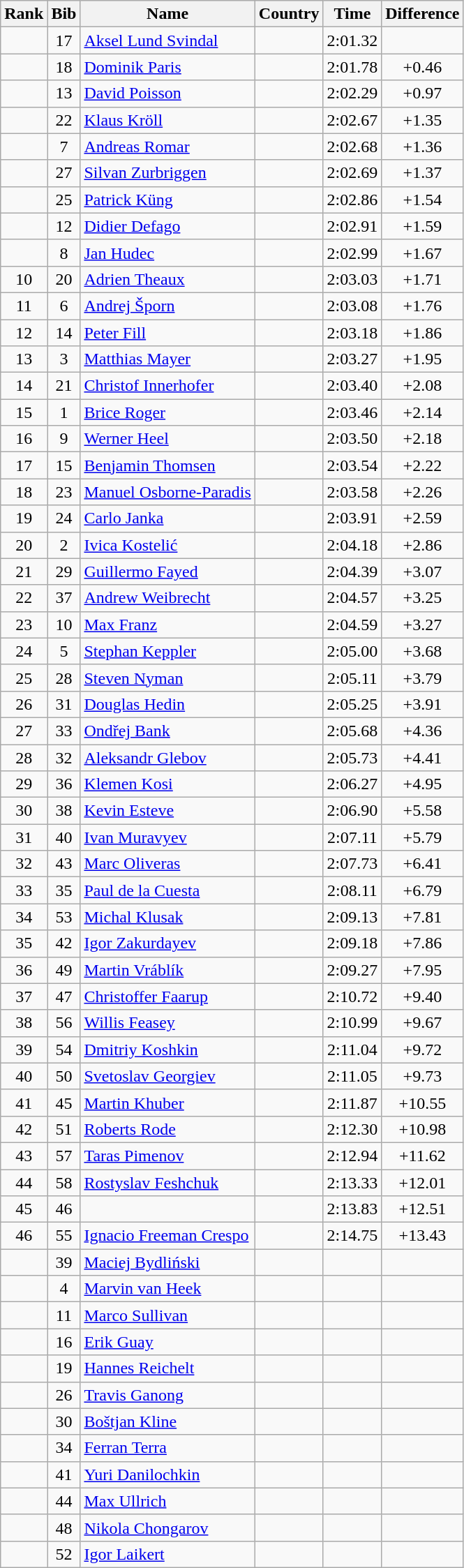<table class="wikitable sortable" style="text-align:center">
<tr>
<th>Rank</th>
<th>Bib</th>
<th>Name</th>
<th>Country</th>
<th>Time</th>
<th>Difference</th>
</tr>
<tr>
<td></td>
<td>17</td>
<td align=left><a href='#'>Aksel Lund Svindal</a></td>
<td align=left></td>
<td>2:01.32</td>
<td></td>
</tr>
<tr>
<td></td>
<td>18</td>
<td align=left><a href='#'>Dominik Paris</a></td>
<td align=left></td>
<td>2:01.78</td>
<td>+0.46</td>
</tr>
<tr>
<td></td>
<td>13</td>
<td align=left><a href='#'>David Poisson</a></td>
<td align=left></td>
<td>2:02.29</td>
<td>+0.97</td>
</tr>
<tr>
<td></td>
<td>22</td>
<td align=left><a href='#'>Klaus Kröll</a></td>
<td align=left></td>
<td>2:02.67</td>
<td>+1.35</td>
</tr>
<tr>
<td></td>
<td>7</td>
<td align=left><a href='#'>Andreas Romar</a></td>
<td align=left></td>
<td>2:02.68</td>
<td>+1.36</td>
</tr>
<tr>
<td></td>
<td>27</td>
<td align=left><a href='#'>Silvan Zurbriggen</a></td>
<td align=left></td>
<td>2:02.69</td>
<td>+1.37</td>
</tr>
<tr>
<td></td>
<td>25</td>
<td align=left><a href='#'>Patrick Küng</a></td>
<td align=left></td>
<td>2:02.86</td>
<td>+1.54</td>
</tr>
<tr>
<td></td>
<td>12</td>
<td align=left><a href='#'>Didier Defago</a></td>
<td align=left></td>
<td>2:02.91</td>
<td>+1.59</td>
</tr>
<tr>
<td></td>
<td>8</td>
<td align=left><a href='#'>Jan Hudec</a></td>
<td align=left></td>
<td>2:02.99</td>
<td>+1.67</td>
</tr>
<tr>
<td>10</td>
<td>20</td>
<td align=left><a href='#'>Adrien Theaux</a></td>
<td align=left></td>
<td>2:03.03</td>
<td>+1.71</td>
</tr>
<tr>
<td>11</td>
<td>6</td>
<td align=left><a href='#'>Andrej Šporn</a></td>
<td align=left></td>
<td>2:03.08</td>
<td>+1.76</td>
</tr>
<tr>
<td>12</td>
<td>14</td>
<td align=left><a href='#'>Peter Fill</a></td>
<td align=left></td>
<td>2:03.18</td>
<td>+1.86</td>
</tr>
<tr>
<td>13</td>
<td>3</td>
<td align=left><a href='#'>Matthias Mayer</a></td>
<td align=left></td>
<td>2:03.27</td>
<td>+1.95</td>
</tr>
<tr>
<td>14</td>
<td>21</td>
<td align=left><a href='#'>Christof Innerhofer</a></td>
<td align=left></td>
<td>2:03.40</td>
<td>+2.08</td>
</tr>
<tr>
<td>15</td>
<td>1</td>
<td align=left><a href='#'>Brice Roger</a></td>
<td align=left></td>
<td>2:03.46</td>
<td>+2.14</td>
</tr>
<tr>
<td>16</td>
<td>9</td>
<td align=left><a href='#'>Werner Heel</a></td>
<td align=left></td>
<td>2:03.50</td>
<td>+2.18</td>
</tr>
<tr>
<td>17</td>
<td>15</td>
<td align=left><a href='#'>Benjamin Thomsen</a></td>
<td align=left></td>
<td>2:03.54</td>
<td>+2.22</td>
</tr>
<tr>
<td>18</td>
<td>23</td>
<td align=left><a href='#'>Manuel Osborne-Paradis</a></td>
<td align=left></td>
<td>2:03.58</td>
<td>+2.26</td>
</tr>
<tr>
<td>19</td>
<td>24</td>
<td align=left><a href='#'>Carlo Janka</a></td>
<td align=left></td>
<td>2:03.91</td>
<td>+2.59</td>
</tr>
<tr>
<td>20</td>
<td>2</td>
<td align=left><a href='#'>Ivica Kostelić</a></td>
<td align=left></td>
<td>2:04.18</td>
<td>+2.86</td>
</tr>
<tr>
<td>21</td>
<td>29</td>
<td align=left><a href='#'>Guillermo Fayed</a></td>
<td align=left></td>
<td>2:04.39</td>
<td>+3.07</td>
</tr>
<tr>
<td>22</td>
<td>37</td>
<td align=left><a href='#'>Andrew Weibrecht</a></td>
<td align=left></td>
<td>2:04.57</td>
<td>+3.25</td>
</tr>
<tr>
<td>23</td>
<td>10</td>
<td align=left><a href='#'>Max Franz</a></td>
<td align=left></td>
<td>2:04.59</td>
<td>+3.27</td>
</tr>
<tr>
<td>24</td>
<td>5</td>
<td align=left><a href='#'>Stephan Keppler</a></td>
<td align=left></td>
<td>2:05.00</td>
<td>+3.68</td>
</tr>
<tr>
<td>25</td>
<td>28</td>
<td align=left><a href='#'>Steven Nyman</a></td>
<td align=left></td>
<td>2:05.11</td>
<td>+3.79</td>
</tr>
<tr>
<td>26</td>
<td>31</td>
<td align=left><a href='#'>Douglas Hedin</a></td>
<td align=left></td>
<td>2:05.25</td>
<td>+3.91</td>
</tr>
<tr>
<td>27</td>
<td>33</td>
<td align=left><a href='#'>Ondřej Bank</a></td>
<td align=left></td>
<td>2:05.68</td>
<td>+4.36</td>
</tr>
<tr>
<td>28</td>
<td>32</td>
<td align=left><a href='#'>Aleksandr Glebov</a></td>
<td align=left></td>
<td>2:05.73</td>
<td>+4.41</td>
</tr>
<tr>
<td>29</td>
<td>36</td>
<td align=left><a href='#'>Klemen Kosi</a></td>
<td align=left></td>
<td>2:06.27</td>
<td>+4.95</td>
</tr>
<tr>
<td>30</td>
<td>38</td>
<td align=left><a href='#'>Kevin Esteve</a></td>
<td align=left></td>
<td>2:06.90</td>
<td>+5.58</td>
</tr>
<tr>
<td>31</td>
<td>40</td>
<td align=left><a href='#'>Ivan Muravyev</a></td>
<td align=left></td>
<td>2:07.11</td>
<td>+5.79</td>
</tr>
<tr>
<td>32</td>
<td>43</td>
<td align=left><a href='#'>Marc Oliveras</a></td>
<td align=left></td>
<td>2:07.73</td>
<td>+6.41</td>
</tr>
<tr>
<td>33</td>
<td>35</td>
<td align=left><a href='#'>Paul de la Cuesta</a></td>
<td align=left></td>
<td>2:08.11</td>
<td>+6.79</td>
</tr>
<tr>
<td>34</td>
<td>53</td>
<td align=left><a href='#'>Michal Klusak</a></td>
<td align=left></td>
<td>2:09.13</td>
<td>+7.81</td>
</tr>
<tr>
<td>35</td>
<td>42</td>
<td align=left><a href='#'>Igor Zakurdayev</a></td>
<td align=left></td>
<td>2:09.18</td>
<td>+7.86</td>
</tr>
<tr>
<td>36</td>
<td>49</td>
<td align=left><a href='#'>Martin Vráblík</a></td>
<td align=left></td>
<td>2:09.27</td>
<td>+7.95</td>
</tr>
<tr>
<td>37</td>
<td>47</td>
<td align=left><a href='#'>Christoffer Faarup</a></td>
<td align=left></td>
<td>2:10.72</td>
<td>+9.40</td>
</tr>
<tr>
<td>38</td>
<td>56</td>
<td align=left><a href='#'>Willis Feasey</a></td>
<td align=left></td>
<td>2:10.99</td>
<td>+9.67</td>
</tr>
<tr>
<td>39</td>
<td>54</td>
<td align=left><a href='#'>Dmitriy Koshkin</a></td>
<td align=left></td>
<td>2:11.04</td>
<td>+9.72</td>
</tr>
<tr>
<td>40</td>
<td>50</td>
<td align=left><a href='#'>Svetoslav Georgiev</a></td>
<td align=left></td>
<td>2:11.05</td>
<td>+9.73</td>
</tr>
<tr>
<td>41</td>
<td>45</td>
<td align=left><a href='#'>Martin Khuber</a></td>
<td align=left></td>
<td>2:11.87</td>
<td>+10.55</td>
</tr>
<tr>
<td>42</td>
<td>51</td>
<td align=left><a href='#'>Roberts Rode</a></td>
<td align=left></td>
<td>2:12.30</td>
<td>+10.98</td>
</tr>
<tr>
<td>43</td>
<td>57</td>
<td align=left><a href='#'>Taras Pimenov</a></td>
<td align=left></td>
<td>2:12.94</td>
<td>+11.62</td>
</tr>
<tr>
<td>44</td>
<td>58</td>
<td align=left><a href='#'>Rostyslav Feshchuk</a></td>
<td align=left></td>
<td>2:13.33</td>
<td>+12.01</td>
</tr>
<tr>
<td>45</td>
<td>46</td>
<td align=left></td>
<td align=left></td>
<td>2:13.83</td>
<td>+12.51</td>
</tr>
<tr>
<td>46</td>
<td>55</td>
<td align=left><a href='#'>Ignacio Freeman Crespo</a></td>
<td align=left></td>
<td>2:14.75</td>
<td>+13.43</td>
</tr>
<tr>
<td></td>
<td>39</td>
<td align=left><a href='#'>Maciej Bydliński</a></td>
<td align=left></td>
<td></td>
<td></td>
</tr>
<tr>
<td></td>
<td>4</td>
<td align=left><a href='#'>Marvin van Heek</a></td>
<td align=left></td>
<td></td>
<td></td>
</tr>
<tr>
<td></td>
<td>11</td>
<td align=left><a href='#'>Marco Sullivan</a></td>
<td align=left></td>
<td></td>
<td></td>
</tr>
<tr>
<td></td>
<td>16</td>
<td align=left><a href='#'>Erik Guay</a></td>
<td align=left></td>
<td></td>
<td></td>
</tr>
<tr>
<td></td>
<td>19</td>
<td align=left><a href='#'>Hannes Reichelt</a></td>
<td align=left></td>
<td></td>
<td></td>
</tr>
<tr>
<td></td>
<td>26</td>
<td align=left><a href='#'>Travis Ganong</a></td>
<td align=left></td>
<td></td>
<td></td>
</tr>
<tr>
<td></td>
<td>30</td>
<td align=left><a href='#'>Boštjan Kline</a></td>
<td align=left></td>
<td></td>
<td></td>
</tr>
<tr>
<td></td>
<td>34</td>
<td align=left><a href='#'>Ferran Terra</a></td>
<td align=left></td>
<td></td>
<td></td>
</tr>
<tr>
<td></td>
<td>41</td>
<td align=left><a href='#'>Yuri Danilochkin</a></td>
<td align=left></td>
<td></td>
<td></td>
</tr>
<tr>
<td></td>
<td>44</td>
<td align=left><a href='#'>Max Ullrich</a></td>
<td align=left></td>
<td></td>
<td></td>
</tr>
<tr>
<td></td>
<td>48</td>
<td align=left><a href='#'>Nikola Chongarov</a></td>
<td align=left></td>
<td></td>
<td></td>
</tr>
<tr>
<td></td>
<td>52</td>
<td align=left><a href='#'>Igor Laikert</a></td>
<td align=left></td>
<td></td>
<td></td>
</tr>
</table>
